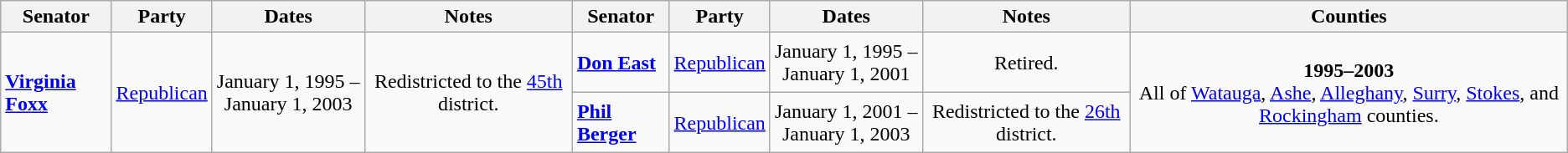<table class=wikitable style="text-align:center">
<tr>
<th>Senator</th>
<th>Party</th>
<th>Dates</th>
<th>Notes</th>
<th>Senator</th>
<th>Party</th>
<th>Dates</th>
<th>Notes</th>
<th>Counties</th>
</tr>
<tr style="height:3em">
<td rowspan=2 align=left><strong><a href='#'>Virginia Foxx</a></strong></td>
<td rowspan=2 ><a href='#'>Republican</a></td>
<td rowspan=2 nowrap>January 1, 1995 – <br> January 1, 2003</td>
<td rowspan=2>Redistricted to the <a href='#'>45th</a> district.</td>
<td align=left><strong><a href='#'>Don East</a></strong></td>
<td><a href='#'>Republican</a></td>
<td nowrap>January 1, 1995 – <br> January 1, 2001</td>
<td>Retired.</td>
<td rowspan=2><strong>1995–2003</strong><br> All of <a href='#'>Watauga</a>, <a href='#'>Ashe</a>, <a href='#'>Alleghany</a>, <a href='#'>Surry</a>, <a href='#'>Stokes</a>, and <a href='#'>Rockingham</a> counties.</td>
</tr>
<tr style="height:3em">
<td align=left><strong><a href='#'>Phil Berger</a></strong></td>
<td><a href='#'>Republican</a></td>
<td nowrap>January 1, 2001 – <br> January 1, 2003</td>
<td>Redistricted to the <a href='#'>26th</a> district.</td>
</tr>
</table>
